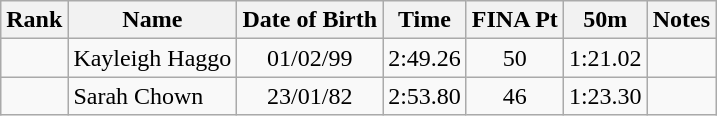<table class="wikitable sortable" style="text-align:center">
<tr>
<th>Rank</th>
<th>Name</th>
<th>Date of Birth</th>
<th>Time</th>
<th>FINA Pt</th>
<th>50m</th>
<th>Notes</th>
</tr>
<tr>
<td></td>
<td align=left> Kayleigh Haggo</td>
<td>01/02/99</td>
<td>2:49.26</td>
<td>50</td>
<td>1:21.02</td>
<td></td>
</tr>
<tr>
<td></td>
<td align=left> Sarah Chown</td>
<td>23/01/82</td>
<td>2:53.80</td>
<td>46</td>
<td>1:23.30</td>
<td></td>
</tr>
</table>
